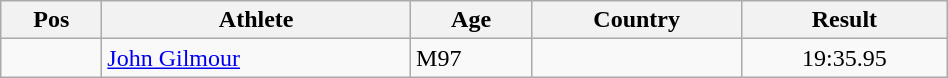<table class="wikitable"  style="text-align:center; width:50%;">
<tr>
<th>Pos</th>
<th>Athlete</th>
<th>Age</th>
<th>Country</th>
<th>Result</th>
</tr>
<tr>
<td align=center></td>
<td align=left><a href='#'>John Gilmour</a></td>
<td align=left>M97</td>
<td align=left></td>
<td>19:35.95</td>
</tr>
</table>
